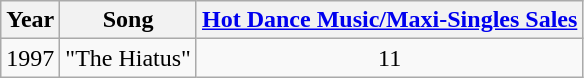<table class="wikitable">
<tr>
<th>Year</th>
<th>Song</th>
<th><a href='#'>Hot Dance Music/Maxi-Singles Sales</a></th>
</tr>
<tr>
<td>1997</td>
<td>"The Hiatus"</td>
<td align="center">11</td>
</tr>
</table>
